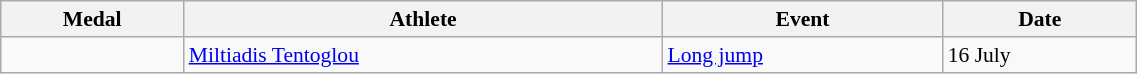<table class="wikitable" style="font-size:90%" width=60%>
<tr>
<th>Medal</th>
<th>Athlete</th>
<th>Event</th>
<th>Date</th>
</tr>
<tr>
<td></td>
<td><a href='#'>Miltiadis Tentoglou</a></td>
<td><a href='#'>Long jump</a></td>
<td>16 July</td>
</tr>
</table>
